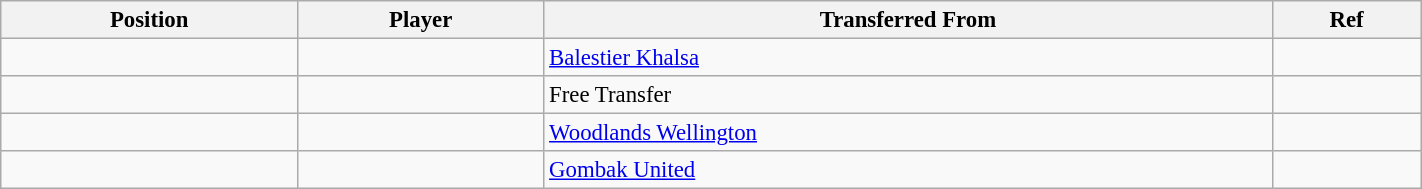<table class="wikitable sortable" style="width:75%; text-align:center; font-size:95%; text-align:left;">
<tr>
<th><strong>Position</strong></th>
<th><strong>Player</strong></th>
<th><strong>Transferred From</strong></th>
<th><strong>Ref</strong></th>
</tr>
<tr>
<td></td>
<td></td>
<td> <a href='#'>Balestier Khalsa</a></td>
<td></td>
</tr>
<tr>
<td></td>
<td></td>
<td>Free Transfer</td>
<td></td>
</tr>
<tr>
<td></td>
<td></td>
<td> <a href='#'>Woodlands Wellington</a></td>
<td></td>
</tr>
<tr>
<td></td>
<td></td>
<td> <a href='#'>Gombak United</a></td>
<td></td>
</tr>
</table>
